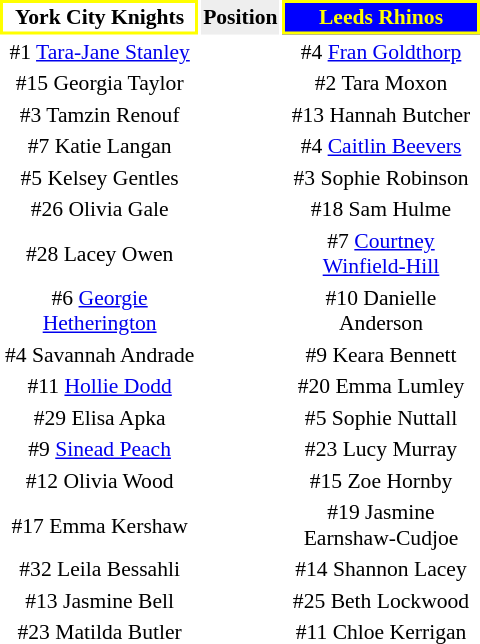<table style="float:right; font-size:90%; margin-left:1em; text-align:center">
<tr>
<th style="width:126px; border: 2px solid yellow; background: white; color: black;">York City Knights</th>
<th style="text-align:center; background:#eee; color:black;">Position</th>
<th style="width:126px; border:2px solid yellow; background:blue; color:yellow;">Leeds Rhinos</th>
</tr>
<tr>
<td>#1 <a href='#'>Tara-Jane Stanley</a></td>
<td></td>
<td>#4 <a href='#'>Fran Goldthorp</a></td>
</tr>
<tr>
<td>#15 Georgia Taylor</td>
<td></td>
<td>#2 Tara Moxon</td>
</tr>
<tr>
<td>#3 Tamzin Renouf</td>
<td></td>
<td>#13 Hannah Butcher</td>
</tr>
<tr>
<td>#7 Katie Langan</td>
<td></td>
<td>#4 <a href='#'>Caitlin Beevers</a></td>
</tr>
<tr>
<td>#5 Kelsey Gentles</td>
<td></td>
<td>#3 Sophie Robinson</td>
</tr>
<tr>
<td>#26 Olivia Gale</td>
<td></td>
<td>#18 Sam Hulme</td>
</tr>
<tr>
<td>#28 Lacey Owen</td>
<td></td>
<td>#7 <a href='#'>Courtney Winfield-Hill</a></td>
</tr>
<tr>
<td>#6 <a href='#'>Georgie Hetherington</a></td>
<td></td>
<td>#10 Danielle Anderson</td>
</tr>
<tr>
<td>#4 Savannah Andrade</td>
<td></td>
<td>#9 Keara Bennett</td>
</tr>
<tr>
<td>#11 <a href='#'>Hollie Dodd</a></td>
<td></td>
<td>#20 Emma Lumley</td>
</tr>
<tr>
<td>#29 Elisa Apka</td>
<td></td>
<td>#5 Sophie Nuttall</td>
</tr>
<tr>
<td>#9 <a href='#'>Sinead Peach</a></td>
<td></td>
<td>#23 Lucy Murray</td>
</tr>
<tr>
<td>#12 Olivia Wood</td>
<td></td>
<td>#15 Zoe Hornby</td>
</tr>
<tr>
<td>#17 Emma Kershaw</td>
<td></td>
<td>#19 Jasmine Earnshaw-Cudjoe</td>
</tr>
<tr>
<td>#32 Leila Bessahli</td>
<td></td>
<td>#14 Shannon Lacey</td>
</tr>
<tr>
<td>#13 Jasmine Bell</td>
<td></td>
<td>#25 Beth Lockwood</td>
</tr>
<tr>
<td>#23 Matilda Butler</td>
<td></td>
<td>#11 Chloe Kerrigan</td>
</tr>
</table>
